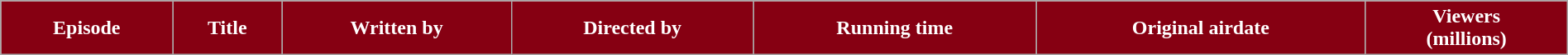<table class="wikitable plainrowheaders" style="width:100%;">
<tr style="color:#fff;">
<th style="background:#860012;">Episode</th>
<th style="background:#860012;">Title</th>
<th style="background:#860012;">Written by</th>
<th style="background:#860012;">Directed by</th>
<th style="background:#860012;">Running time</th>
<th style="background:#860012;">Original airdate</th>
<th style="background:#860012;">Viewers<br>(millions)<br>



</th>
</tr>
</table>
